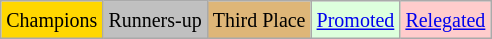<table class="wikitable">
<tr>
<td bgcolor=gold><small>Champions</small></td>
<td bgcolor=silver><small>Runners-up</small></td>
<td bgcolor=#deb678><small>Third Place</small></td>
<td bgcolor="#DDFFDD"><small><a href='#'>Promoted</a></small></td>
<td bgcolor="#FFCCCC"><small><a href='#'>Relegated</a></small></td>
</tr>
</table>
